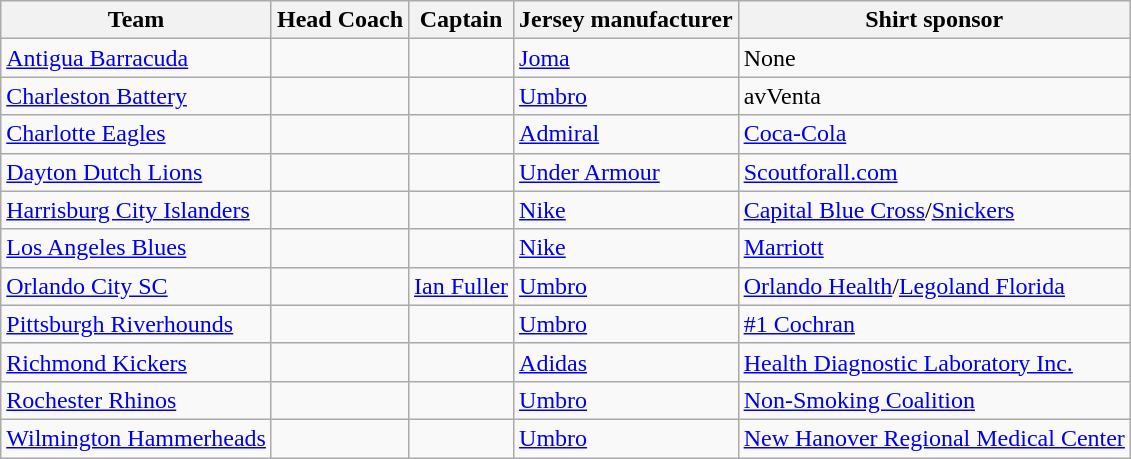<table class="wikitable" style="text-align: left;">
<tr>
<th>Team</th>
<th>Head Coach</th>
<th>Captain</th>
<th>Jersey manufacturer</th>
<th>Shirt sponsor</th>
</tr>
<tr>
<td><a href='#'>Antigua Barracuda</a></td>
<td> </td>
<td> </td>
<td><a href='#'>Joma</a></td>
<td>None</td>
</tr>
<tr>
<td><a href='#'>Charleston Battery</a></td>
<td> </td>
<td> </td>
<td><a href='#'>Umbro</a></td>
<td>avVenta</td>
</tr>
<tr>
<td><a href='#'>Charlotte Eagles</a></td>
<td> </td>
<td> </td>
<td><a href='#'>Admiral</a></td>
<td><a href='#'>Coca-Cola</a></td>
</tr>
<tr>
<td><a href='#'>Dayton Dutch Lions</a></td>
<td> </td>
<td> </td>
<td><a href='#'>Under Armour</a></td>
<td><a href='#'>Scoutforall.com</a></td>
</tr>
<tr>
<td><a href='#'>Harrisburg City Islanders</a></td>
<td> </td>
<td> </td>
<td><a href='#'>Nike</a></td>
<td><a href='#'>Capital Blue Cross</a>/<a href='#'>Snickers</a></td>
</tr>
<tr>
<td><a href='#'>Los Angeles Blues</a></td>
<td> </td>
<td> </td>
<td><a href='#'>Nike</a></td>
<td><a href='#'>Marriott</a></td>
</tr>
<tr>
<td><a href='#'>Orlando City SC</a></td>
<td> </td>
<td> <a href='#'>Ian Fuller</a></td>
<td><a href='#'>Umbro</a></td>
<td><a href='#'>Orlando Health</a>/<a href='#'>Legoland Florida</a></td>
</tr>
<tr>
<td><a href='#'>Pittsburgh Riverhounds</a></td>
<td> </td>
<td></td>
<td><a href='#'>Umbro</a></td>
<td><a href='#'>#1 Cochran</a></td>
</tr>
<tr>
<td><a href='#'>Richmond Kickers</a></td>
<td> </td>
<td> </td>
<td><a href='#'>Adidas</a></td>
<td><a href='#'>Health Diagnostic Laboratory Inc.</a></td>
</tr>
<tr>
<td><a href='#'>Rochester Rhinos</a></td>
<td> </td>
<td></td>
<td><a href='#'>Umbro</a></td>
<td><a href='#'>Non-Smoking Coalition</a></td>
</tr>
<tr>
<td><a href='#'>Wilmington Hammerheads</a></td>
<td> </td>
<td></td>
<td><a href='#'>Umbro</a></td>
<td><a href='#'>New Hanover Regional Medical Center</a></td>
</tr>
</table>
